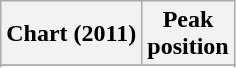<table class="wikitable sortable plainrowheaders">
<tr>
<th align="left">Chart (2011)</th>
<th align="left">Peak<br>position</th>
</tr>
<tr>
</tr>
<tr>
</tr>
<tr>
</tr>
</table>
